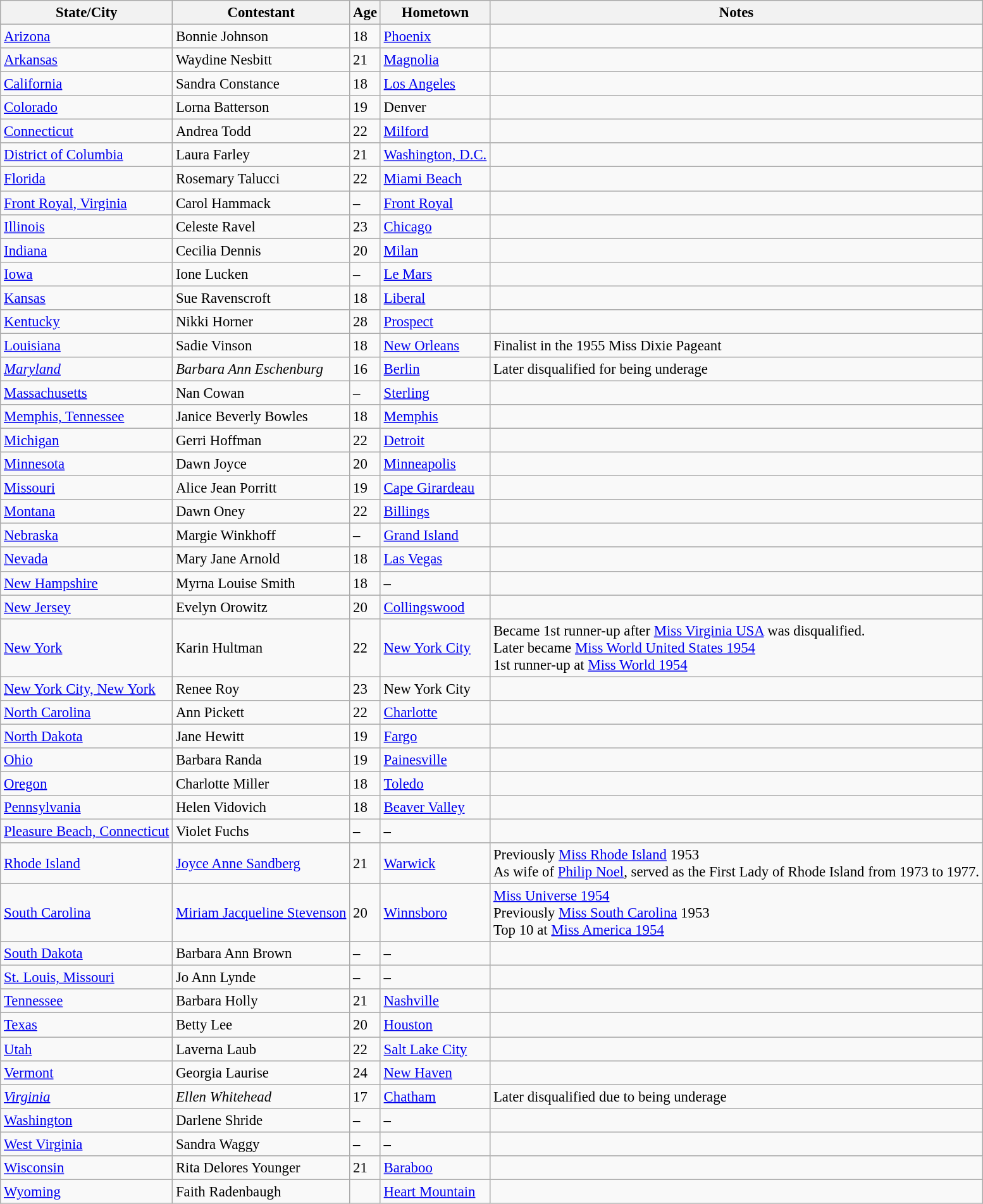<table class="wikitable sortable" style="font-size: 95%;">
<tr>
<th>State/City</th>
<th>Contestant</th>
<th>Age</th>
<th>Hometown</th>
<th>Notes</th>
</tr>
<tr>
<td><a href='#'>Arizona</a></td>
<td>Bonnie Johnson</td>
<td>18</td>
<td><a href='#'>Phoenix</a></td>
<td></td>
</tr>
<tr>
<td><a href='#'>Arkansas</a></td>
<td>Waydine Nesbitt</td>
<td>21</td>
<td><a href='#'>Magnolia</a></td>
<td></td>
</tr>
<tr>
<td><a href='#'>California</a></td>
<td>Sandra Constance</td>
<td>18</td>
<td><a href='#'>Los Angeles</a></td>
<td></td>
</tr>
<tr>
<td><a href='#'>Colorado</a></td>
<td>Lorna Batterson</td>
<td>19</td>
<td>Denver</td>
<td></td>
</tr>
<tr>
<td><a href='#'>Connecticut</a></td>
<td>Andrea Todd</td>
<td>22</td>
<td><a href='#'>Milford</a></td>
<td></td>
</tr>
<tr>
<td><a href='#'>District of Columbia</a></td>
<td>Laura Farley</td>
<td>21</td>
<td><a href='#'>Washington, D.C.</a></td>
<td></td>
</tr>
<tr>
<td><a href='#'>Florida</a></td>
<td>Rosemary Talucci</td>
<td>22</td>
<td><a href='#'>Miami Beach</a></td>
<td></td>
</tr>
<tr>
<td><a href='#'>Front Royal, Virginia</a></td>
<td>Carol Hammack</td>
<td>–</td>
<td><a href='#'>Front Royal</a></td>
<td></td>
</tr>
<tr>
<td><a href='#'>Illinois</a></td>
<td>Celeste Ravel</td>
<td>23</td>
<td><a href='#'>Chicago</a></td>
<td></td>
</tr>
<tr>
<td><a href='#'>Indiana</a></td>
<td>Cecilia Dennis</td>
<td>20</td>
<td><a href='#'>Milan</a></td>
<td></td>
</tr>
<tr>
<td><a href='#'>Iowa</a></td>
<td>Ione Lucken</td>
<td>–</td>
<td><a href='#'>Le Mars</a></td>
<td></td>
</tr>
<tr>
<td><a href='#'>Kansas</a></td>
<td>Sue Ravenscroft</td>
<td>18</td>
<td><a href='#'>Liberal</a></td>
<td></td>
</tr>
<tr>
<td><a href='#'>Kentucky</a></td>
<td>Nikki Horner</td>
<td>28</td>
<td><a href='#'>Prospect</a></td>
<td></td>
</tr>
<tr>
<td><a href='#'>Louisiana</a></td>
<td>Sadie Vinson</td>
<td>18</td>
<td><a href='#'>New Orleans</a></td>
<td>Finalist in the 1955 Miss Dixie Pageant</td>
</tr>
<tr>
<td><em><a href='#'>Maryland</a></em></td>
<td><em>Barbara Ann Eschenburg</em></td>
<td>16</td>
<td><a href='#'>Berlin</a></td>
<td>Later disqualified for being underage</td>
</tr>
<tr>
<td><a href='#'>Massachusetts</a></td>
<td>Nan Cowan</td>
<td>–</td>
<td><a href='#'>Sterling</a></td>
<td></td>
</tr>
<tr>
<td><a href='#'>Memphis, Tennessee</a></td>
<td>Janice Beverly Bowles</td>
<td>18</td>
<td><a href='#'>Memphis</a></td>
<td></td>
</tr>
<tr>
<td><a href='#'>Michigan</a></td>
<td>Gerri Hoffman</td>
<td>22</td>
<td><a href='#'>Detroit</a></td>
<td></td>
</tr>
<tr>
<td><a href='#'>Minnesota</a></td>
<td>Dawn Joyce</td>
<td>20</td>
<td><a href='#'>Minneapolis</a></td>
<td></td>
</tr>
<tr>
<td><a href='#'>Missouri</a></td>
<td>Alice Jean Porritt</td>
<td>19</td>
<td><a href='#'>Cape Girardeau</a></td>
<td></td>
</tr>
<tr>
<td><a href='#'>Montana</a></td>
<td>Dawn Oney</td>
<td>22</td>
<td><a href='#'>Billings</a></td>
<td></td>
</tr>
<tr>
<td><a href='#'>Nebraska</a></td>
<td>Margie Winkhoff</td>
<td>–</td>
<td><a href='#'>Grand Island</a></td>
<td></td>
</tr>
<tr>
<td><a href='#'>Nevada</a></td>
<td>Mary Jane Arnold</td>
<td>18</td>
<td><a href='#'>Las Vegas</a></td>
<td></td>
</tr>
<tr>
<td><a href='#'>New Hampshire</a></td>
<td>Myrna Louise Smith</td>
<td>18</td>
<td>–</td>
<td></td>
</tr>
<tr>
<td><a href='#'>New Jersey</a></td>
<td>Evelyn Orowitz</td>
<td>20</td>
<td><a href='#'>Collingswood</a></td>
<td></td>
</tr>
<tr>
<td><a href='#'>New York</a></td>
<td>Karin Hultman</td>
<td>22</td>
<td><a href='#'>New York City</a></td>
<td>Became 1st runner-up after <a href='#'>Miss Virginia USA</a> was disqualified.<br>Later became <a href='#'>Miss World United States 1954</a><br>1st runner-up at <a href='#'>Miss World 1954</a></td>
</tr>
<tr>
<td><a href='#'>New York City, New York</a></td>
<td>Renee Roy</td>
<td>23</td>
<td>New York City</td>
<td></td>
</tr>
<tr>
<td><a href='#'>North Carolina</a></td>
<td>Ann Pickett</td>
<td>22</td>
<td><a href='#'>Charlotte</a></td>
<td></td>
</tr>
<tr>
<td><a href='#'>North Dakota</a></td>
<td>Jane Hewitt</td>
<td>19</td>
<td><a href='#'>Fargo</a></td>
<td></td>
</tr>
<tr>
<td><a href='#'>Ohio</a></td>
<td>Barbara Randa</td>
<td>19</td>
<td><a href='#'>Painesville</a></td>
<td></td>
</tr>
<tr>
<td><a href='#'>Oregon</a></td>
<td>Charlotte Miller</td>
<td>18</td>
<td><a href='#'>Toledo</a></td>
<td></td>
</tr>
<tr>
<td><a href='#'>Pennsylvania</a></td>
<td>Helen Vidovich</td>
<td>18</td>
<td><a href='#'>Beaver Valley</a></td>
<td></td>
</tr>
<tr>
<td><a href='#'>Pleasure Beach, Connecticut</a></td>
<td>Violet Fuchs</td>
<td>–</td>
<td>–</td>
<td></td>
</tr>
<tr>
<td><a href='#'>Rhode Island</a></td>
<td><a href='#'>Joyce Anne Sandberg</a></td>
<td>21</td>
<td><a href='#'>Warwick</a></td>
<td>Previously <a href='#'>Miss Rhode Island</a> 1953<br>As wife of <a href='#'>Philip Noel</a>, served as the First Lady of Rhode Island from 1973 to 1977.</td>
</tr>
<tr>
<td><a href='#'>South Carolina</a></td>
<td><a href='#'>Miriam Jacqueline Stevenson</a></td>
<td>20</td>
<td><a href='#'>Winnsboro</a></td>
<td><a href='#'>Miss Universe 1954</a><br>Previously <a href='#'>Miss South Carolina</a> 1953<br>Top 10 at <a href='#'>Miss America 1954</a></td>
</tr>
<tr>
<td><a href='#'>South Dakota</a></td>
<td>Barbara Ann Brown</td>
<td>–</td>
<td>–</td>
<td></td>
</tr>
<tr>
<td><a href='#'>St. Louis, Missouri</a></td>
<td>Jo Ann Lynde</td>
<td>–</td>
<td>–</td>
<td></td>
</tr>
<tr>
<td><a href='#'>Tennessee</a></td>
<td>Barbara Holly</td>
<td>21</td>
<td><a href='#'>Nashville</a></td>
<td></td>
</tr>
<tr>
<td><a href='#'>Texas</a></td>
<td>Betty Lee</td>
<td>20</td>
<td><a href='#'>Houston</a></td>
<td></td>
</tr>
<tr>
<td><a href='#'>Utah</a></td>
<td>Laverna Laub</td>
<td>22</td>
<td><a href='#'>Salt Lake City</a></td>
<td></td>
</tr>
<tr>
<td><a href='#'>Vermont</a></td>
<td>Georgia Laurise</td>
<td>24</td>
<td><a href='#'>New Haven</a></td>
<td></td>
</tr>
<tr>
<td><em><a href='#'>Virginia</a></em></td>
<td><em>Ellen Whitehead</em></td>
<td>17</td>
<td><a href='#'>Chatham</a></td>
<td>Later disqualified due to being underage</td>
</tr>
<tr>
<td><a href='#'>Washington</a></td>
<td>Darlene Shride</td>
<td>–</td>
<td>–</td>
<td></td>
</tr>
<tr>
<td><a href='#'>West Virginia</a></td>
<td>Sandra Waggy</td>
<td>–</td>
<td>–</td>
<td></td>
</tr>
<tr>
<td><a href='#'>Wisconsin</a></td>
<td>Rita Delores Younger</td>
<td>21</td>
<td><a href='#'>Baraboo</a></td>
<td></td>
</tr>
<tr>
<td><a href='#'>Wyoming</a></td>
<td>Faith Radenbaugh</td>
<td></td>
<td><a href='#'>Heart Mountain</a></td>
<td></td>
</tr>
</table>
